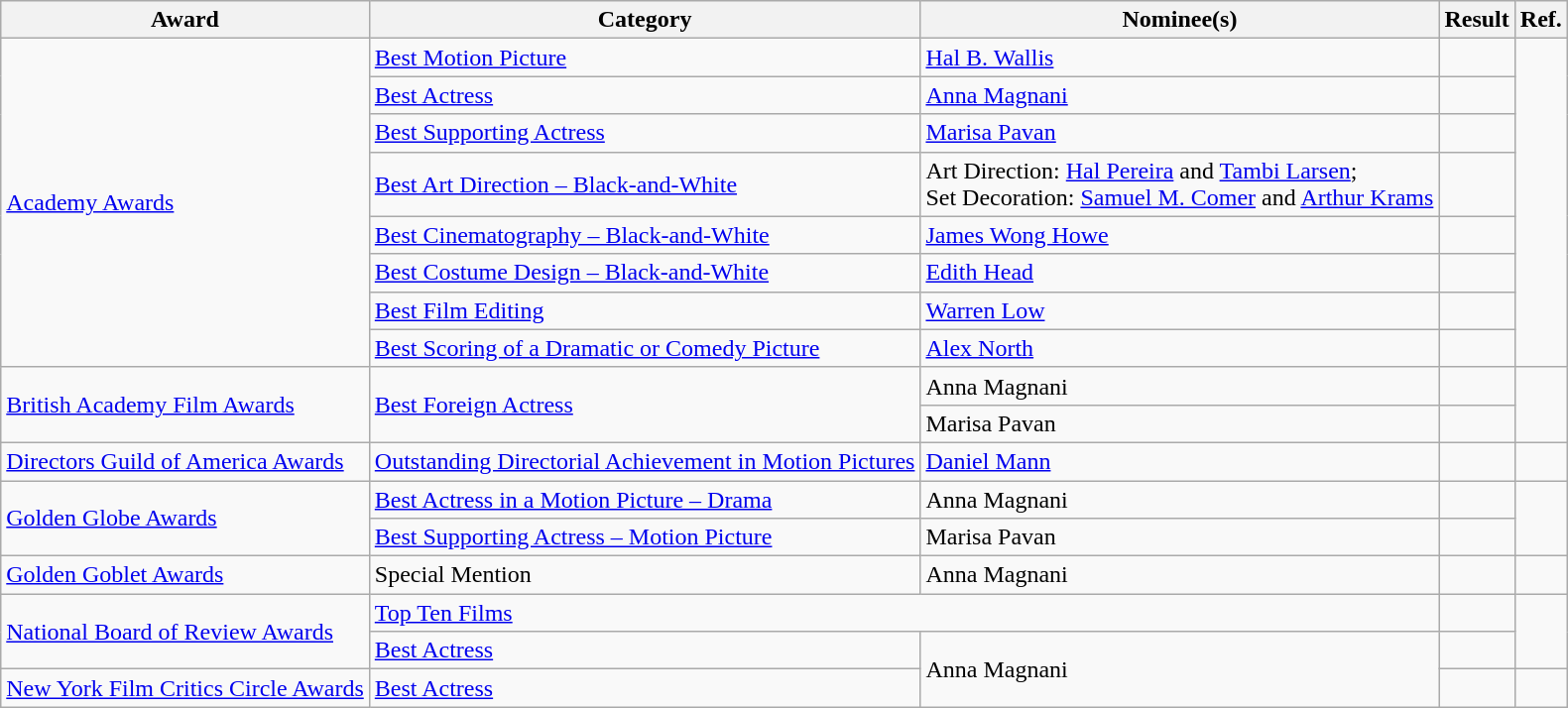<table class="wikitable plainrowheaders">
<tr>
<th>Award</th>
<th>Category</th>
<th>Nominee(s)</th>
<th>Result</th>
<th>Ref.</th>
</tr>
<tr>
<td rowspan="8"><a href='#'>Academy Awards</a></td>
<td><a href='#'>Best Motion Picture</a></td>
<td><a href='#'>Hal B. Wallis</a></td>
<td></td>
<td align="center" rowspan="8"> <br> </td>
</tr>
<tr>
<td><a href='#'>Best Actress</a></td>
<td><a href='#'>Anna Magnani</a></td>
<td></td>
</tr>
<tr>
<td><a href='#'>Best Supporting Actress</a></td>
<td><a href='#'>Marisa Pavan</a></td>
<td></td>
</tr>
<tr>
<td><a href='#'>Best Art Direction – Black-and-White</a></td>
<td>Art Direction: <a href='#'>Hal Pereira</a> and <a href='#'>Tambi Larsen</a>; <br> Set Decoration: <a href='#'>Samuel M. Comer</a> and <a href='#'>Arthur Krams</a></td>
<td></td>
</tr>
<tr>
<td><a href='#'>Best Cinematography – Black-and-White</a></td>
<td><a href='#'>James Wong Howe</a></td>
<td></td>
</tr>
<tr>
<td><a href='#'>Best Costume Design – Black-and-White</a></td>
<td><a href='#'>Edith Head</a></td>
<td></td>
</tr>
<tr>
<td><a href='#'>Best Film Editing</a></td>
<td><a href='#'>Warren Low</a></td>
<td></td>
</tr>
<tr>
<td><a href='#'>Best Scoring of a Dramatic or Comedy Picture</a></td>
<td><a href='#'>Alex North</a></td>
<td></td>
</tr>
<tr>
<td rowspan="2"><a href='#'>British Academy Film Awards</a></td>
<td rowspan="2"><a href='#'>Best Foreign Actress</a></td>
<td>Anna Magnani</td>
<td></td>
<td align="center" rowspan="2"></td>
</tr>
<tr>
<td>Marisa Pavan</td>
<td></td>
</tr>
<tr>
<td><a href='#'>Directors Guild of America Awards</a></td>
<td><a href='#'>Outstanding Directorial Achievement in Motion Pictures</a></td>
<td><a href='#'>Daniel Mann</a></td>
<td></td>
<td align="center"></td>
</tr>
<tr>
<td rowspan="2"><a href='#'>Golden Globe Awards</a></td>
<td><a href='#'>Best Actress in a Motion Picture – Drama</a></td>
<td>Anna Magnani</td>
<td></td>
<td align="center" rowspan="2"></td>
</tr>
<tr>
<td><a href='#'>Best Supporting Actress – Motion Picture</a></td>
<td>Marisa Pavan</td>
<td></td>
</tr>
<tr>
<td><a href='#'>Golden Goblet Awards</a></td>
<td>Special Mention</td>
<td>Anna Magnani</td>
<td></td>
<td align="center"></td>
</tr>
<tr>
<td rowspan="2"><a href='#'>National Board of Review Awards</a></td>
<td colspan="2"><a href='#'>Top Ten Films</a></td>
<td></td>
<td align="center" rowspan="2"></td>
</tr>
<tr>
<td><a href='#'>Best Actress</a></td>
<td rowspan="2">Anna Magnani</td>
<td></td>
</tr>
<tr>
<td><a href='#'>New York Film Critics Circle Awards</a></td>
<td><a href='#'>Best Actress</a></td>
<td></td>
<td align="center"></td>
</tr>
</table>
